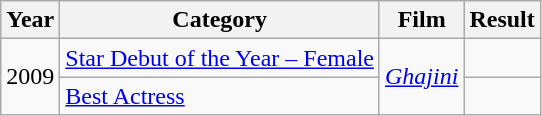<table class="wikitable sortable">
<tr>
<th>Year</th>
<th>Category</th>
<th>Film</th>
<th>Result</th>
</tr>
<tr>
<td rowspan="2">2009</td>
<td><a href='#'>Star Debut of the Year – Female</a></td>
<td rowspan="2"><em><a href='#'>Ghajini</a></em></td>
<td></td>
</tr>
<tr>
<td><a href='#'>Best Actress</a></td>
<td></td>
</tr>
</table>
